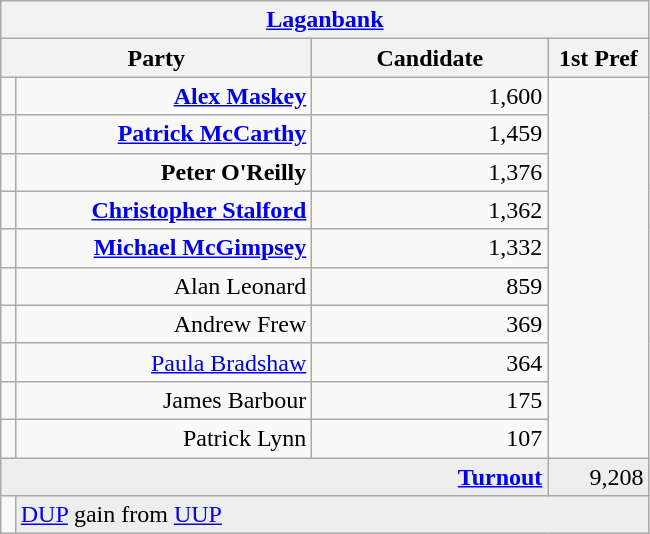<table class="wikitable">
<tr>
<th colspan="4" align="center"><a href='#'>Laganbank</a></th>
</tr>
<tr>
<th colspan="2" align="center" width=200>Party</th>
<th width=150>Candidate</th>
<th width=60>1st Pref</th>
</tr>
<tr>
<td></td>
<td align="right"><strong><a href='#'>Alex Maskey</a></strong></td>
<td align="right">1,600</td>
</tr>
<tr>
<td></td>
<td align="right"><strong><a href='#'>Patrick McCarthy</a></strong></td>
<td align="right">1,459</td>
</tr>
<tr>
<td></td>
<td align="right"><strong>Peter O'Reilly</strong></td>
<td align="right">1,376</td>
</tr>
<tr>
<td></td>
<td align="right"><strong><a href='#'>Christopher Stalford</a></strong></td>
<td align="right">1,362</td>
</tr>
<tr>
<td></td>
<td align="right"><strong><a href='#'>Michael McGimpsey</a></strong></td>
<td align="right">1,332</td>
</tr>
<tr>
<td></td>
<td align="right">Alan Leonard</td>
<td align="right">859</td>
</tr>
<tr>
<td></td>
<td align="right">Andrew Frew</td>
<td align="right">369</td>
</tr>
<tr>
<td></td>
<td align="right"><a href='#'>Paula Bradshaw</a></td>
<td align="right">364</td>
</tr>
<tr>
<td></td>
<td align="right">James Barbour</td>
<td align="right">175</td>
</tr>
<tr>
<td></td>
<td align="right">Patrick Lynn</td>
<td align="right">107</td>
</tr>
<tr bgcolor="EEEEEE">
<td colspan=3 align="right"><strong><a href='#'>Turnout</a></strong></td>
<td align="right">9,208</td>
</tr>
<tr>
<td bgcolor=></td>
<td colspan=3 bgcolor="EEEEEE"><a href='#'>DUP</a> gain from <a href='#'>UUP</a></td>
</tr>
</table>
